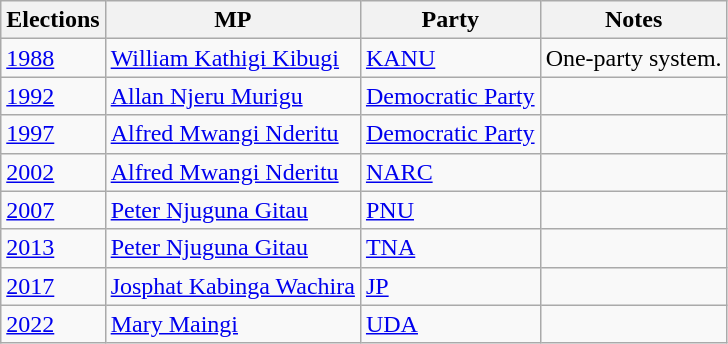<table class="wikitable">
<tr>
<th>Elections</th>
<th>MP </th>
<th>Party</th>
<th>Notes</th>
</tr>
<tr>
<td><a href='#'>1988</a></td>
<td><a href='#'>William Kathigi Kibugi</a></td>
<td><a href='#'>KANU</a></td>
<td>One-party system.</td>
</tr>
<tr>
<td><a href='#'>1992</a></td>
<td><a href='#'>Allan Njeru Murigu</a></td>
<td><a href='#'>Democratic Party</a></td>
<td></td>
</tr>
<tr>
<td><a href='#'>1997</a></td>
<td><a href='#'>Alfred Mwangi Nderitu</a></td>
<td><a href='#'>Democratic Party</a></td>
<td></td>
</tr>
<tr>
<td><a href='#'>2002</a></td>
<td><a href='#'>Alfred Mwangi Nderitu</a></td>
<td><a href='#'>NARC</a></td>
<td></td>
</tr>
<tr>
<td><a href='#'>2007</a></td>
<td><a href='#'>Peter Njuguna Gitau</a></td>
<td><a href='#'>PNU</a></td>
<td></td>
</tr>
<tr>
<td><a href='#'>2013</a></td>
<td><a href='#'>Peter Njuguna Gitau</a></td>
<td><a href='#'>TNA</a></td>
<td></td>
</tr>
<tr>
<td><a href='#'>2017</a></td>
<td><a href='#'>Josphat Kabinga Wachira</a></td>
<td><a href='#'>JP</a></td>
<td></td>
</tr>
<tr>
<td><a href='#'>2022</a></td>
<td><a href='#'>Mary Maingi</a></td>
<td><a href='#'>UDA</a></td>
<td></td>
</tr>
</table>
